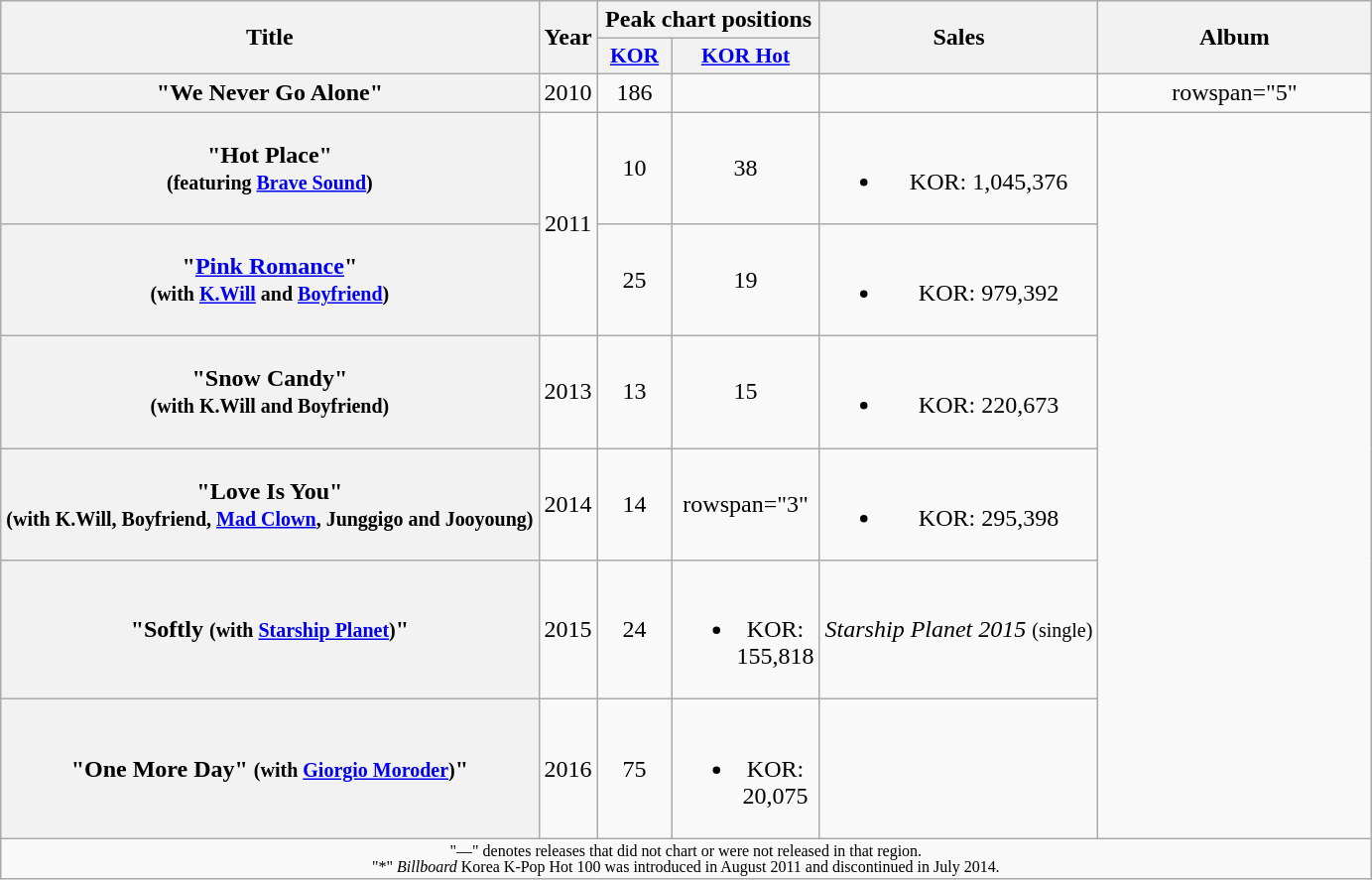<table class="wikitable plainrowheaders" style="text-align:center">
<tr>
<th scope="col" rowspan="2">Title</th>
<th scope="col" rowspan="2">Year</th>
<th scope="col" colspan="2">Peak chart positions</th>
<th scope="col" rowspan="2">Sales<br></th>
<th scope="col" rowspan="2" style="width:11em;">Album</th>
</tr>
<tr>
<th scope="col" style="width:3em;font-size:90%;"><a href='#'>KOR</a><br></th>
<th scope="col" style="width:3em;font-size:90%;"><a href='#'>KOR Hot</a><br></th>
</tr>
<tr>
<th scope="row">"We Never Go Alone"</th>
<td>2010</td>
<td>186</td>
<td></td>
<td></td>
<td>rowspan="5"</td>
</tr>
<tr>
<th scope="row">"Hot Place"<br><small>(featuring <a href='#'>Brave Sound</a>)</small></th>
<td rowspan="2">2011</td>
<td>10</td>
<td>38</td>
<td><br><ul><li>KOR: 1,045,376</li></ul></td>
</tr>
<tr>
<th scope="row">"<a href='#'>Pink Romance</a>" <br><small>(with <a href='#'>K.Will</a> and <a href='#'>Boyfriend</a>)</small></th>
<td>25</td>
<td>19</td>
<td><br><ul><li>KOR: 979,392</li></ul></td>
</tr>
<tr>
<th scope="row">"Snow Candy" <br><small>(with K.Will and Boyfriend)</small></th>
<td>2013</td>
<td>13</td>
<td>15</td>
<td><br><ul><li>KOR: 220,673</li></ul></td>
</tr>
<tr>
<th scope="row">"Love Is You"<br><small>(with K.Will, Boyfriend, <a href='#'>Mad Clown</a>, Junggigo and Jooyoung)</small></th>
<td>2014</td>
<td>14</td>
<td>rowspan="3" </td>
<td><br><ul><li>KOR: 295,398</li></ul></td>
</tr>
<tr>
<th scope="row">"Softly <small>(with <a href='#'>Starship Planet</a>)</small>"</th>
<td>2015</td>
<td>24</td>
<td><br><ul><li>KOR: 155,818</li></ul></td>
<td><em>Starship Planet 2015</em> <small>(single)</small></td>
</tr>
<tr>
<th scope="row">"One More Day" <small>(with <a href='#'>Giorgio Moroder</a>)</small>"</th>
<td>2016</td>
<td>75</td>
<td><br><ul><li>KOR: 20,075</li></ul></td>
<td></td>
</tr>
<tr>
<td colspan="6" style="font-size:8pt;">"—" denotes releases that did not chart or were not released in that region.<br> "*" <em>Billboard</em> Korea K-Pop Hot 100 was introduced in August 2011 and discontinued in July 2014.<br></td>
</tr>
</table>
